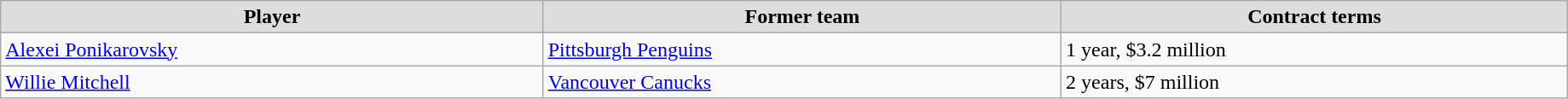<table class="wikitable" style="width:97%;">
<tr style="text-align:center; background:#ddd;">
<td><strong>Player</strong></td>
<td><strong>Former team</strong></td>
<td><strong>Contract terms</strong></td>
</tr>
<tr>
<td><a href='#'>Alexei Ponikarovsky</a></td>
<td><a href='#'>Pittsburgh Penguins</a></td>
<td>1 year, $3.2 million</td>
</tr>
<tr>
<td><a href='#'>Willie Mitchell</a></td>
<td><a href='#'>Vancouver Canucks</a></td>
<td>2 years, $7 million</td>
</tr>
</table>
